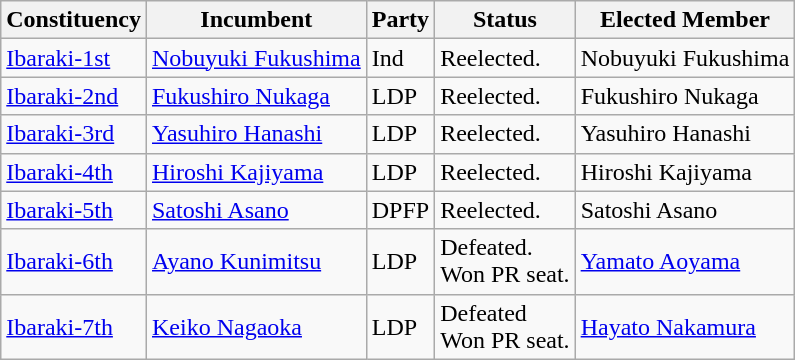<table class="wikitable">
<tr>
<th>Constituency</th>
<th>Incumbent</th>
<th>Party</th>
<th>Status</th>
<th>Elected Member</th>
</tr>
<tr>
<td><a href='#'>Ibaraki-1st</a></td>
<td><a href='#'>Nobuyuki Fukushima</a></td>
<td>Ind</td>
<td>Reelected.</td>
<td>Nobuyuki Fukushima</td>
</tr>
<tr>
<td><a href='#'>Ibaraki-2nd</a></td>
<td><a href='#'>Fukushiro Nukaga</a></td>
<td>LDP</td>
<td>Reelected.</td>
<td>Fukushiro Nukaga</td>
</tr>
<tr>
<td><a href='#'>Ibaraki-3rd</a></td>
<td><a href='#'>Yasuhiro Hanashi</a></td>
<td>LDP</td>
<td>Reelected.</td>
<td>Yasuhiro Hanashi</td>
</tr>
<tr>
<td><a href='#'>Ibaraki-4th</a></td>
<td><a href='#'>Hiroshi Kajiyama</a></td>
<td>LDP</td>
<td>Reelected.</td>
<td>Hiroshi Kajiyama</td>
</tr>
<tr>
<td><a href='#'>Ibaraki-5th</a></td>
<td><a href='#'>Satoshi Asano</a></td>
<td>DPFP</td>
<td>Reelected.</td>
<td>Satoshi Asano</td>
</tr>
<tr>
<td><a href='#'>Ibaraki-6th</a></td>
<td><a href='#'>Ayano Kunimitsu</a></td>
<td>LDP</td>
<td>Defeated.<br>Won PR seat.</td>
<td><a href='#'>Yamato Aoyama</a></td>
</tr>
<tr>
<td><a href='#'>Ibaraki-7th</a></td>
<td><a href='#'>Keiko Nagaoka</a></td>
<td>LDP</td>
<td>Defeated<br>Won PR seat.</td>
<td><a href='#'>Hayato Nakamura</a></td>
</tr>
</table>
